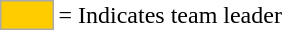<table>
<tr>
<td style="background:#fc0; border:1px solid #aaa; width:2em;"></td>
<td>= Indicates team leader</td>
</tr>
</table>
